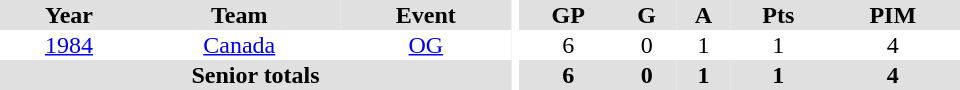<table border="0" cellpadding="1" cellspacing="0" ID="Table3" style="text-align:center; width:40em">
<tr bgcolor="#e0e0e0">
<th>Year</th>
<th>Team</th>
<th>Event</th>
<th rowspan="102" bgcolor="#ffffff"></th>
<th>GP</th>
<th>G</th>
<th>A</th>
<th>Pts</th>
<th>PIM</th>
</tr>
<tr>
<td><a href='#'>1984</a></td>
<td><a href='#'>Canada</a></td>
<td><a href='#'>OG</a></td>
<td>6</td>
<td>0</td>
<td>1</td>
<td>1</td>
<td>4</td>
</tr>
<tr bgcolor="#e0e0e0">
<th colspan="3">Senior totals</th>
<th>6</th>
<th>0</th>
<th>1</th>
<th>1</th>
<th>4</th>
</tr>
</table>
